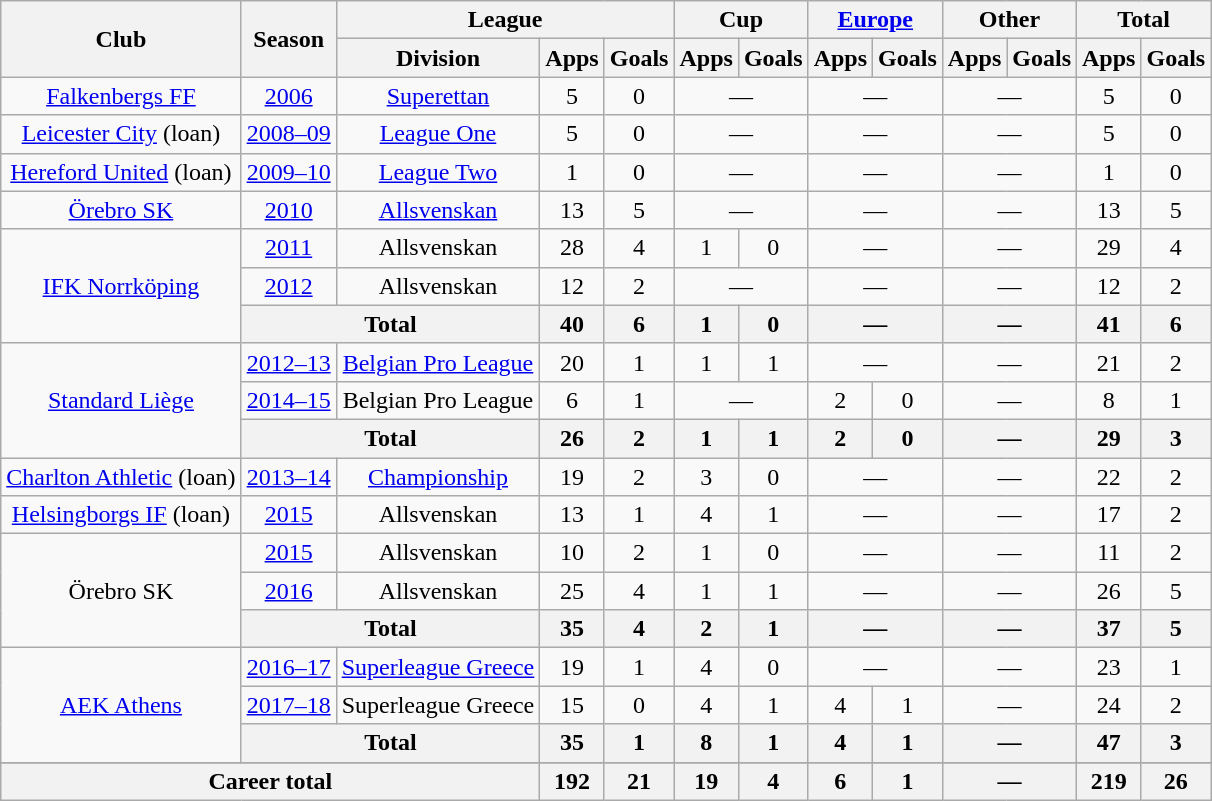<table class="wikitable" style="text-align:center">
<tr>
<th rowspan="2">Club</th>
<th rowspan="2">Season</th>
<th colspan="3">League</th>
<th colspan="2">Cup</th>
<th colspan="2"><a href='#'>Europe</a></th>
<th colspan="2">Other</th>
<th colspan="2">Total</th>
</tr>
<tr>
<th>Division</th>
<th>Apps</th>
<th>Goals</th>
<th>Apps</th>
<th>Goals</th>
<th>Apps</th>
<th>Goals</th>
<th>Apps</th>
<th>Goals</th>
<th>Apps</th>
<th>Goals</th>
</tr>
<tr>
<td><a href='#'>Falkenbergs FF</a></td>
<td><a href='#'>2006</a></td>
<td><a href='#'>Superettan</a></td>
<td>5</td>
<td>0</td>
<td colspan="2">—</td>
<td colspan="2">—</td>
<td colspan="2">—</td>
<td>5</td>
<td>0</td>
</tr>
<tr>
<td><a href='#'>Leicester City</a> (loan)</td>
<td><a href='#'>2008–09</a></td>
<td><a href='#'>League One</a></td>
<td>5</td>
<td>0</td>
<td colspan="2">—</td>
<td colspan="2">—</td>
<td colspan="2">—</td>
<td>5</td>
<td>0</td>
</tr>
<tr>
<td><a href='#'>Hereford United</a> (loan)</td>
<td><a href='#'>2009–10</a></td>
<td><a href='#'>League Two</a></td>
<td>1</td>
<td>0</td>
<td colspan="2">—</td>
<td colspan="2">—</td>
<td colspan="2">—</td>
<td>1</td>
<td>0</td>
</tr>
<tr>
<td><a href='#'>Örebro SK</a></td>
<td><a href='#'>2010</a></td>
<td><a href='#'>Allsvenskan</a></td>
<td>13</td>
<td>5</td>
<td colspan="2">—</td>
<td colspan="2">—</td>
<td colspan="2">—</td>
<td>13</td>
<td>5</td>
</tr>
<tr>
<td rowspan="3"><a href='#'>IFK Norrköping</a></td>
<td><a href='#'>2011</a></td>
<td>Allsvenskan</td>
<td>28</td>
<td>4</td>
<td>1</td>
<td>0</td>
<td colspan="2">—</td>
<td colspan="2">—</td>
<td>29</td>
<td>4</td>
</tr>
<tr>
<td><a href='#'>2012</a></td>
<td>Allsvenskan</td>
<td>12</td>
<td>2</td>
<td colspan="2">—</td>
<td colspan="2">—</td>
<td colspan="2">—</td>
<td>12</td>
<td>2</td>
</tr>
<tr>
<th colspan="2">Total</th>
<th>40</th>
<th>6</th>
<th>1</th>
<th>0</th>
<th colspan="2">—</th>
<th colspan="2">—</th>
<th>41</th>
<th>6</th>
</tr>
<tr>
<td rowspan="3"><a href='#'>Standard Liège</a></td>
<td><a href='#'>2012–13</a></td>
<td><a href='#'>Belgian Pro League</a></td>
<td>20</td>
<td>1</td>
<td>1</td>
<td>1</td>
<td colspan="2">—</td>
<td colspan="2">—</td>
<td>21</td>
<td>2</td>
</tr>
<tr>
<td><a href='#'>2014–15</a></td>
<td>Belgian Pro League</td>
<td>6</td>
<td>1</td>
<td colspan="2">—</td>
<td>2</td>
<td>0</td>
<td colspan="2">—</td>
<td>8</td>
<td>1</td>
</tr>
<tr>
<th colspan="2">Total</th>
<th>26</th>
<th>2</th>
<th>1</th>
<th>1</th>
<th>2</th>
<th>0</th>
<th colspan="2">—</th>
<th>29</th>
<th>3</th>
</tr>
<tr>
<td><a href='#'>Charlton Athletic</a> (loan)</td>
<td><a href='#'>2013–14</a></td>
<td><a href='#'>Championship</a></td>
<td>19</td>
<td>2</td>
<td>3</td>
<td>0</td>
<td colspan="2">—</td>
<td colspan="2">—</td>
<td>22</td>
<td>2</td>
</tr>
<tr>
<td><a href='#'>Helsingborgs IF</a> (loan)</td>
<td><a href='#'>2015</a></td>
<td>Allsvenskan</td>
<td>13</td>
<td>1</td>
<td>4</td>
<td>1</td>
<td colspan="2">—</td>
<td colspan="2">—</td>
<td>17</td>
<td>2</td>
</tr>
<tr>
<td rowspan="3">Örebro SK</td>
<td><a href='#'>2015</a></td>
<td>Allsvenskan</td>
<td>10</td>
<td>2</td>
<td>1</td>
<td>0</td>
<td colspan="2">—</td>
<td colspan="2">—</td>
<td>11</td>
<td>2</td>
</tr>
<tr>
<td><a href='#'>2016</a></td>
<td>Allsvenskan</td>
<td>25</td>
<td>4</td>
<td>1</td>
<td>1</td>
<td colspan="2">—</td>
<td colspan="2">—</td>
<td>26</td>
<td>5</td>
</tr>
<tr>
<th colspan="2">Total</th>
<th>35</th>
<th>4</th>
<th>2</th>
<th>1</th>
<th colspan="2">—</th>
<th colspan="2">—</th>
<th>37</th>
<th>5</th>
</tr>
<tr>
<td rowspan="3"><a href='#'>AEK Athens</a></td>
<td><a href='#'>2016–17</a></td>
<td><a href='#'>Superleague Greece</a></td>
<td>19</td>
<td>1</td>
<td>4</td>
<td>0</td>
<td colspan="2">—</td>
<td colspan="2">—</td>
<td>23</td>
<td>1</td>
</tr>
<tr>
<td><a href='#'>2017–18</a></td>
<td>Superleague Greece</td>
<td>15</td>
<td>0</td>
<td>4</td>
<td>1</td>
<td>4</td>
<td>1</td>
<td colspan="2">—</td>
<td>24</td>
<td>2</td>
</tr>
<tr>
<th colspan="2">Total</th>
<th>35</th>
<th>1</th>
<th>8</th>
<th>1</th>
<th>4</th>
<th>1</th>
<th colspan="2">—</th>
<th>47</th>
<th>3</th>
</tr>
<tr>
</tr>
<tr>
<th colspan="3">Career total</th>
<th>192</th>
<th>21</th>
<th>19</th>
<th>4</th>
<th>6</th>
<th>1</th>
<th colspan="2">—</th>
<th>219</th>
<th>26</th>
</tr>
</table>
